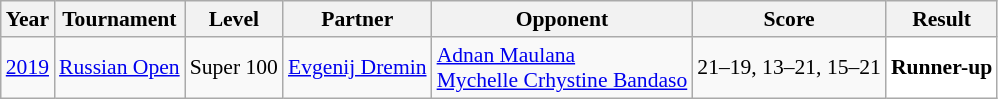<table class="sortable wikitable" style="font-size: 90%;">
<tr>
<th>Year</th>
<th>Tournament</th>
<th>Level</th>
<th>Partner</th>
<th>Opponent</th>
<th>Score</th>
<th>Result</th>
</tr>
<tr>
<td align="center"><a href='#'>2019</a></td>
<td align="left"><a href='#'>Russian Open</a></td>
<td align="left">Super 100</td>
<td align="left"> <a href='#'>Evgenij Dremin</a></td>
<td align="left"> <a href='#'>Adnan Maulana</a> <br>  <a href='#'>Mychelle Crhystine Bandaso</a></td>
<td align="left">21–19, 13–21, 15–21</td>
<td style="text-align:left; background:white"> <strong>Runner-up</strong></td>
</tr>
</table>
